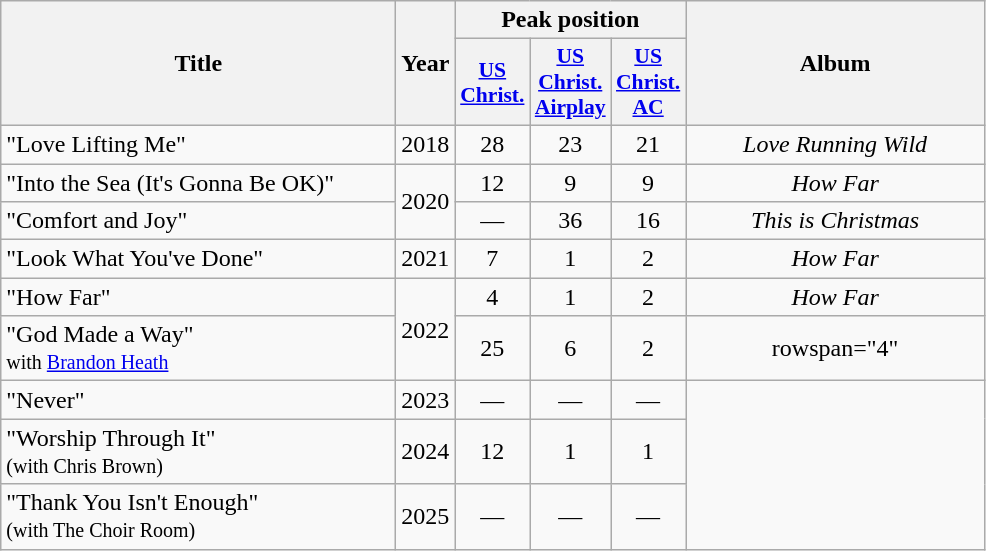<table class="wikitable" style="text-align:center;">
<tr>
<th style="width:16em;" rowspan="2">Title</th>
<th rowspan="2">Year</th>
<th colspan="3">Peak position</th>
<th style="width:12em;" rowspan="2">Album</th>
</tr>
<tr>
<th style="width:3em; font-size:90%"><a href='#'>US<br>Christ.</a><br></th>
<th style="width:3em; font-size:90%"><a href='#'>US<br>Christ.<br>Airplay</a><br></th>
<th style="width:3em; font-size:90%"><a href='#'>US<br>Christ.<br>AC</a><br></th>
</tr>
<tr>
<td align="left">"Love Lifting Me"</td>
<td>2018</td>
<td>28</td>
<td>23</td>
<td>21</td>
<td><em>Love Running Wild</em></td>
</tr>
<tr>
<td align="left">"Into the Sea (It's Gonna Be OK)"</td>
<td rowspan="2">2020</td>
<td>12</td>
<td>9</td>
<td>9</td>
<td><em>How Far</em></td>
</tr>
<tr>
<td align="left">"Comfort and Joy"</td>
<td>—</td>
<td>36</td>
<td>16</td>
<td><em>This is Christmas</em></td>
</tr>
<tr>
<td align="left">"Look What You've Done"</td>
<td>2021</td>
<td>7</td>
<td>1</td>
<td>2</td>
<td><em>How Far</em></td>
</tr>
<tr>
<td align="left">"How Far"</td>
<td rowspan="2">2022</td>
<td>4</td>
<td>1</td>
<td>2</td>
<td><em>How Far</em></td>
</tr>
<tr>
<td align="left">"God Made a Way"<br><small>with <a href='#'>Brandon Heath</a></small></td>
<td>25</td>
<td>6</td>
<td>2</td>
<td>rowspan="4" </td>
</tr>
<tr>
<td align="left">"Never"</td>
<td>2023</td>
<td>—</td>
<td>—</td>
<td>—</td>
</tr>
<tr>
<td align="left">"Worship Through It"<br><small>(with Chris Brown)</small></td>
<td>2024</td>
<td>12</td>
<td>1</td>
<td>1</td>
</tr>
<tr>
<td align="left">"Thank You Isn't Enough"<br><small>(with The Choir Room)</small></td>
<td>2025</td>
<td>—</td>
<td>—</td>
<td>—</td>
</tr>
</table>
